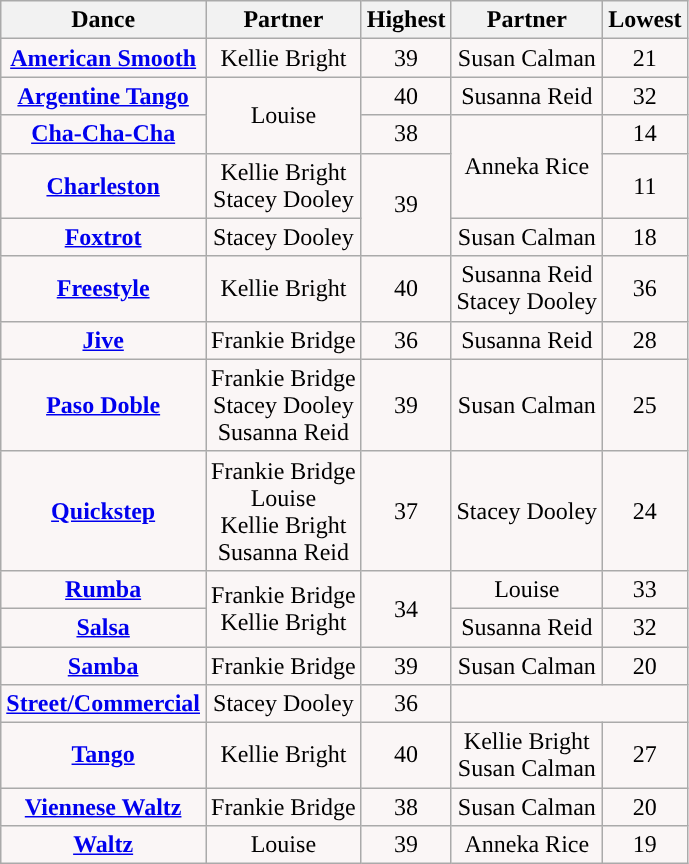<table class="wikitable sortable collapsed">
<tr style="text-align:Center; background:#cc;">
<th>Dance</th>
<th>Partner</th>
<th>Highest</th>
<th>Partner</th>
<th>Lowest</th>
</tr>
<tr style="text-align: center; background:#faf6f6;#">
<td><strong><a href='#'>American Smooth</a></strong></td>
<td>Kellie Bright</td>
<td>39</td>
<td>Susan Calman</td>
<td>21</td>
</tr>
<tr style="text-align: center; background:#faf6f6;">
<td><strong><a href='#'>Argentine Tango</a></strong></td>
<td rowspan="2">Louise</td>
<td>40</td>
<td>Susanna Reid</td>
<td>32</td>
</tr>
<tr style="text-align: center; background:#faf6f6;">
<td><strong><a href='#'>Cha-Cha-Cha</a></strong></td>
<td>38</td>
<td rowspan="2">Anneka Rice</td>
<td>14</td>
</tr>
<tr style="text-align: center; background:#faf6f6;">
<td><strong><a href='#'>Charleston</a></strong></td>
<td>Kellie Bright<br>Stacey Dooley</td>
<td rowspan="2">39</td>
<td>11</td>
</tr>
<tr style="text-align: center; background:#faf6f6;">
<td><strong><a href='#'>Foxtrot</a></strong></td>
<td>Stacey Dooley</td>
<td>Susan Calman</td>
<td>18</td>
</tr>
<tr style="text-align: center; background:#faf6f6;">
<td><strong><a href='#'>Freestyle</a></strong></td>
<td>Kellie Bright</td>
<td>40</td>
<td>Susanna Reid<br>Stacey Dooley</td>
<td>36</td>
</tr>
<tr style="text-align: center; background:#faf6f6;">
<td><strong><a href='#'>Jive</a></strong></td>
<td>Frankie Bridge</td>
<td>36</td>
<td>Susanna Reid</td>
<td>28</td>
</tr>
<tr style="text-align: center; background:#faf6f6;">
<td><strong><a href='#'>Paso Doble</a></strong></td>
<td>Frankie Bridge<br>Stacey Dooley<br>Susanna Reid</td>
<td>39</td>
<td>Susan Calman</td>
<td>25</td>
</tr>
<tr style="text-align: center; background:#faf6f6;">
<td><strong><a href='#'>Quickstep</a></strong></td>
<td>Frankie Bridge<br>Louise<br>Kellie Bright<br>Susanna Reid</td>
<td>37</td>
<td>Stacey Dooley</td>
<td>24</td>
</tr>
<tr style="text-align: center; background:#faf6f6;">
<td><strong><a href='#'>Rumba</a></strong></td>
<td rowspan="2">Frankie Bridge<br>Kellie Bright</td>
<td rowspan="2">34</td>
<td>Louise</td>
<td>33</td>
</tr>
<tr style="text-align: center; background:#faf6f6;">
<td><strong><a href='#'>Salsa</a></strong></td>
<td>Susanna Reid</td>
<td>32</td>
</tr>
<tr style="text-align: center; background:#faf6f6;">
<td><strong><a href='#'>Samba</a></strong></td>
<td>Frankie Bridge</td>
<td>39</td>
<td>Susan Calman</td>
<td>20</td>
</tr>
<tr style="text-align: center; background:#faf6f6;">
<td><a href='#'><strong>Street/Commercial</strong></a></td>
<td>Stacey Dooley</td>
<td>36</td>
<td colspan="2"></td>
</tr>
<tr style="text-align: center; background:#faf6f6;">
<td><strong><a href='#'>Tango</a></strong></td>
<td>Kellie Bright</td>
<td>40</td>
<td>Kellie Bright<br>Susan Calman</td>
<td>27</td>
</tr>
<tr style="text-align: center; background:#faf6f6;">
<td><strong><a href='#'>Viennese Waltz</a></strong></td>
<td>Frankie Bridge</td>
<td>38</td>
<td>Susan Calman</td>
<td>20</td>
</tr>
<tr style="text-align: center; background:#faf6f6;">
<td><strong><a href='#'>Waltz</a></strong></td>
<td>Louise</td>
<td>39</td>
<td>Anneka Rice</td>
<td>19</td>
</tr>
</table>
